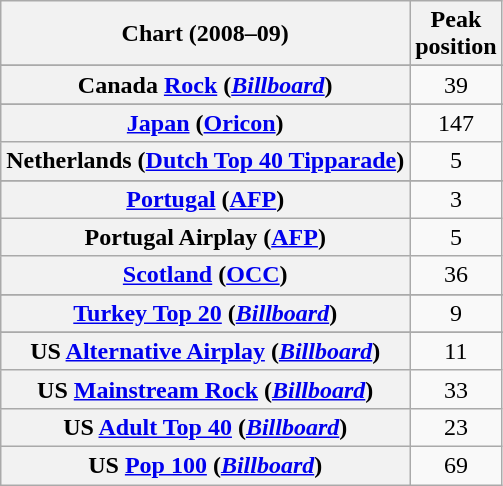<table class="wikitable sortable plainrowheaders" style="text-align:center">
<tr>
<th scope="col">Chart (2008–09)</th>
<th scope="col">Peak<br>position</th>
</tr>
<tr>
</tr>
<tr>
</tr>
<tr>
</tr>
<tr>
<th scope="row">Canada <a href='#'>Rock</a> (<em><a href='#'>Billboard</a></em>)</th>
<td>39</td>
</tr>
<tr>
</tr>
<tr>
</tr>
<tr>
</tr>
<tr>
<th scope="row"><a href='#'>Japan</a> (<a href='#'>Oricon</a>)</th>
<td>147</td>
</tr>
<tr>
<th scope="row">Netherlands (<a href='#'>Dutch Top 40 Tipparade</a>)</th>
<td>5</td>
</tr>
<tr>
</tr>
<tr>
<th scope="row"><a href='#'>Portugal</a> (<a href='#'>AFP</a>)</th>
<td>3</td>
</tr>
<tr>
<th scope="row">Portugal Airplay (<a href='#'>AFP</a>)</th>
<td>5</td>
</tr>
<tr>
<th scope="row"><a href='#'>Scotland</a> (<a href='#'>OCC</a>)</th>
<td>36</td>
</tr>
<tr>
</tr>
<tr>
</tr>
<tr>
</tr>
<tr>
<th scope="row"><a href='#'>Turkey Top 20</a> (<a href='#'><em>Billboard</em></a>)</th>
<td>9</td>
</tr>
<tr>
</tr>
<tr>
</tr>
<tr>
</tr>
<tr>
<th scope="row">US <a href='#'>Alternative Airplay</a> (<em><a href='#'>Billboard</a></em>)</th>
<td>11</td>
</tr>
<tr>
<th scope="row">US <a href='#'>Mainstream Rock</a> (<em><a href='#'>Billboard</a></em>)</th>
<td>33</td>
</tr>
<tr>
<th scope="row">US <a href='#'>Adult Top 40</a> (<em><a href='#'>Billboard</a></em>)</th>
<td>23</td>
</tr>
<tr>
<th scope="row">US <a href='#'>Pop 100</a> (<em><a href='#'>Billboard</a></em>)</th>
<td>69</td>
</tr>
</table>
